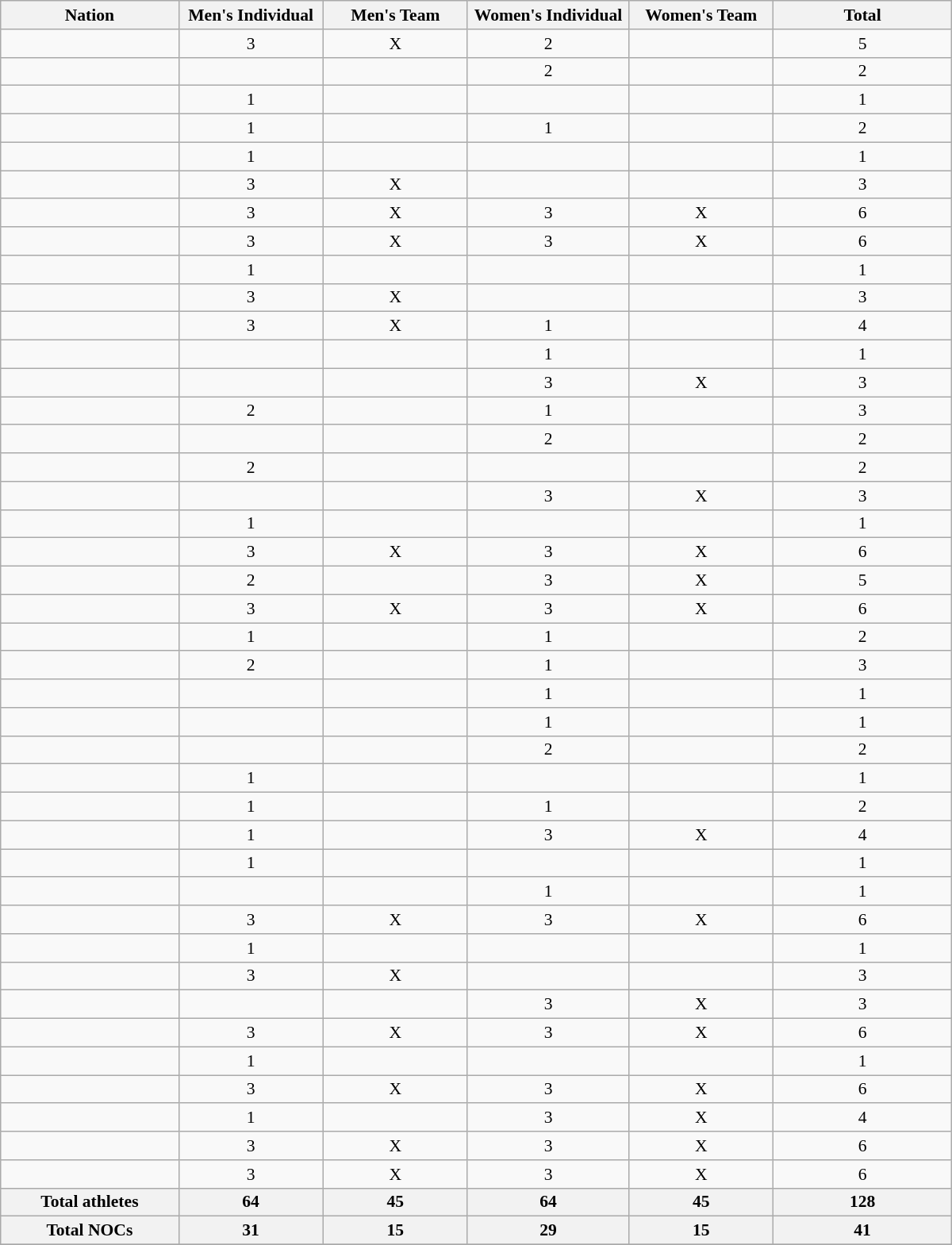<table class="wikitable collapsible sortable" width=800 style="text-align:center; font-size:90%">
<tr>
<th align=left width=100>Nation</th>
<th width=80>Men's Individual</th>
<th width=80>Men's Team</th>
<th width=90>Women's Individual</th>
<th width=80>Women's Team</th>
<th width=100>Total</th>
</tr>
<tr>
<td align=left></td>
<td>3</td>
<td>X</td>
<td>2</td>
<td></td>
<td>5</td>
</tr>
<tr>
<td align=left></td>
<td></td>
<td></td>
<td>2</td>
<td></td>
<td>2</td>
</tr>
<tr>
<td align=left></td>
<td>1</td>
<td></td>
<td></td>
<td></td>
<td>1</td>
</tr>
<tr>
<td align=left></td>
<td>1</td>
<td></td>
<td>1</td>
<td></td>
<td>2</td>
</tr>
<tr>
<td align=left></td>
<td>1</td>
<td></td>
<td></td>
<td></td>
<td>1</td>
</tr>
<tr>
<td align=left></td>
<td>3</td>
<td>X</td>
<td></td>
<td></td>
<td>3</td>
</tr>
<tr>
<td align=left></td>
<td>3</td>
<td>X</td>
<td>3</td>
<td>X</td>
<td>6</td>
</tr>
<tr>
<td align=left></td>
<td>3</td>
<td>X</td>
<td>3</td>
<td>X</td>
<td>6</td>
</tr>
<tr>
<td align=left></td>
<td>1</td>
<td></td>
<td></td>
<td></td>
<td>1</td>
</tr>
<tr>
<td align=left></td>
<td>3</td>
<td>X</td>
<td></td>
<td></td>
<td>3</td>
</tr>
<tr>
<td align=left></td>
<td>3</td>
<td>X</td>
<td>1</td>
<td></td>
<td>4</td>
</tr>
<tr>
<td align=left></td>
<td></td>
<td></td>
<td>1</td>
<td></td>
<td>1</td>
</tr>
<tr>
<td align=left></td>
<td></td>
<td></td>
<td>3</td>
<td>X</td>
<td>3</td>
</tr>
<tr>
<td align=left></td>
<td>2</td>
<td></td>
<td>1</td>
<td></td>
<td>3</td>
</tr>
<tr>
<td align=left></td>
<td></td>
<td></td>
<td>2</td>
<td></td>
<td>2</td>
</tr>
<tr>
<td align=left></td>
<td>2</td>
<td></td>
<td></td>
<td></td>
<td>2</td>
</tr>
<tr>
<td align=left></td>
<td></td>
<td></td>
<td>3</td>
<td>X</td>
<td>3</td>
</tr>
<tr>
<td align=left></td>
<td>1</td>
<td></td>
<td></td>
<td></td>
<td>1</td>
</tr>
<tr>
<td align=left></td>
<td>3</td>
<td>X</td>
<td>3</td>
<td>X</td>
<td>6</td>
</tr>
<tr>
<td align=left></td>
<td>2</td>
<td></td>
<td>3</td>
<td>X</td>
<td>5</td>
</tr>
<tr>
<td align=left></td>
<td>3</td>
<td>X</td>
<td>3</td>
<td>X</td>
<td>6</td>
</tr>
<tr>
<td align=left></td>
<td>1</td>
<td></td>
<td>1</td>
<td></td>
<td>2</td>
</tr>
<tr>
<td align=left></td>
<td>2</td>
<td></td>
<td>1</td>
<td></td>
<td>3</td>
</tr>
<tr>
<td align=left></td>
<td></td>
<td></td>
<td>1</td>
<td></td>
<td>1</td>
</tr>
<tr>
<td align=left></td>
<td></td>
<td></td>
<td>1</td>
<td></td>
<td>1</td>
</tr>
<tr>
<td align=left></td>
<td></td>
<td></td>
<td>2</td>
<td></td>
<td>2</td>
</tr>
<tr>
<td align=left></td>
<td>1</td>
<td></td>
<td></td>
<td></td>
<td>1</td>
</tr>
<tr>
<td align=left></td>
<td>1</td>
<td></td>
<td>1</td>
<td></td>
<td>2</td>
</tr>
<tr>
<td align=left></td>
<td>1</td>
<td></td>
<td>3</td>
<td>X</td>
<td>4</td>
</tr>
<tr>
<td align=left></td>
<td>1</td>
<td></td>
<td></td>
<td></td>
<td>1</td>
</tr>
<tr>
<td align=left></td>
<td></td>
<td></td>
<td>1</td>
<td></td>
<td>1</td>
</tr>
<tr>
<td align=left></td>
<td>3</td>
<td>X</td>
<td>3</td>
<td>X</td>
<td>6</td>
</tr>
<tr>
<td align=left></td>
<td>1</td>
<td></td>
<td></td>
<td></td>
<td>1</td>
</tr>
<tr>
<td align=left></td>
<td>3</td>
<td>X</td>
<td></td>
<td></td>
<td>3</td>
</tr>
<tr>
<td align=left></td>
<td></td>
<td></td>
<td>3</td>
<td>X</td>
<td>3</td>
</tr>
<tr>
<td align=left></td>
<td>3</td>
<td>X</td>
<td>3</td>
<td>X</td>
<td>6</td>
</tr>
<tr>
<td align=left></td>
<td>1</td>
<td></td>
<td></td>
<td></td>
<td>1</td>
</tr>
<tr>
<td align=left></td>
<td>3</td>
<td>X</td>
<td>3</td>
<td>X</td>
<td>6</td>
</tr>
<tr>
<td align=left></td>
<td>1</td>
<td></td>
<td>3</td>
<td>X</td>
<td>4</td>
</tr>
<tr>
<td align=left></td>
<td>3</td>
<td>X</td>
<td>3</td>
<td>X</td>
<td>6</td>
</tr>
<tr>
<td align=left></td>
<td>3</td>
<td>X</td>
<td>3</td>
<td>X</td>
<td>6</td>
</tr>
<tr class="sortbottom">
<th>Total athletes</th>
<th>64</th>
<th>45</th>
<th>64</th>
<th>45</th>
<th>128</th>
</tr>
<tr class="sortbottom">
<th>Total  NOCs</th>
<th>31</th>
<th>15</th>
<th>29</th>
<th>15</th>
<th>41</th>
</tr>
<tr>
</tr>
</table>
